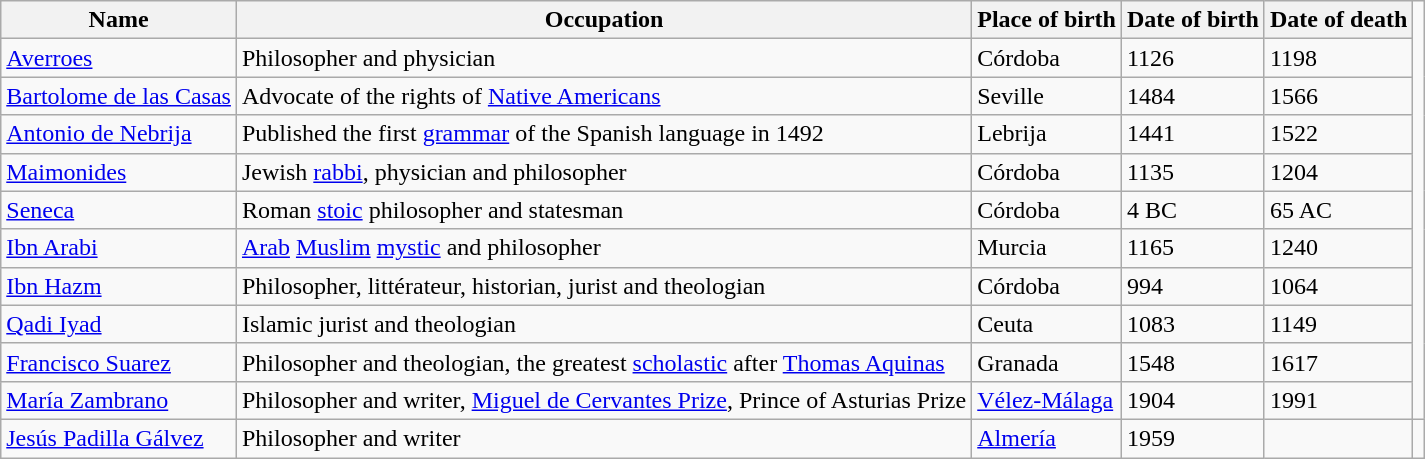<table class="wikitable">
<tr>
<th align=center>Name</th>
<th align=center>Occupation</th>
<th align=center nowrap>Place of birth</th>
<th align=center nowrap>Date of birth</th>
<th align=center nowrap>Date of death</th>
</tr>
<tr>
<td><a href='#'>Averroes</a></td>
<td>Philosopher and physician</td>
<td>Córdoba</td>
<td>1126</td>
<td>1198</td>
</tr>
<tr>
<td><a href='#'>Bartolome de las Casas</a></td>
<td>Advocate of the rights of <a href='#'>Native Americans</a></td>
<td>Seville</td>
<td>1484</td>
<td>1566</td>
</tr>
<tr>
<td><a href='#'>Antonio de Nebrija</a></td>
<td>Published the first <a href='#'>grammar</a> of the Spanish language in 1492</td>
<td>Lebrija</td>
<td>1441</td>
<td>1522</td>
</tr>
<tr>
<td><a href='#'>Maimonides</a></td>
<td>Jewish <a href='#'>rabbi</a>, physician and philosopher</td>
<td>Córdoba</td>
<td>1135</td>
<td>1204</td>
</tr>
<tr>
<td><a href='#'>Seneca</a></td>
<td>Roman <a href='#'>stoic</a> philosopher and statesman</td>
<td>Córdoba</td>
<td>4 BC</td>
<td>65 AC</td>
</tr>
<tr>
<td><a href='#'>Ibn Arabi</a></td>
<td><a href='#'>Arab</a> <a href='#'>Muslim</a> <a href='#'>mystic</a> and philosopher</td>
<td>Murcia</td>
<td>1165</td>
<td>1240</td>
</tr>
<tr>
<td><a href='#'>Ibn Hazm</a></td>
<td>Philosopher, littérateur, historian, jurist and theologian</td>
<td>Córdoba</td>
<td>994</td>
<td>1064</td>
</tr>
<tr>
<td><a href='#'>Qadi Iyad</a></td>
<td>Islamic jurist and theologian</td>
<td>Ceuta</td>
<td>1083</td>
<td>1149</td>
</tr>
<tr>
<td><a href='#'>Francisco Suarez</a></td>
<td>Philosopher and theologian, the greatest <a href='#'>scholastic</a> after <a href='#'>Thomas Aquinas</a></td>
<td>Granada</td>
<td>1548</td>
<td>1617</td>
</tr>
<tr>
<td><a href='#'>María Zambrano</a></td>
<td>Philosopher and writer, <a href='#'>Miguel de Cervantes Prize</a>, Prince of Asturias Prize</td>
<td><a href='#'>Vélez-Málaga</a></td>
<td>1904</td>
<td>1991</td>
</tr>
<tr>
<td><a href='#'>Jesús Padilla Gálvez</a></td>
<td>Philosopher and writer</td>
<td><a href='#'>Almería</a></td>
<td>1959</td>
<td></td>
<td></td>
</tr>
</table>
